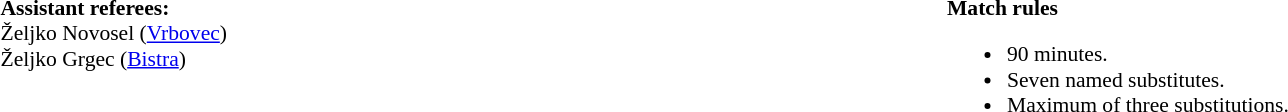<table style="width:100%; font-size:90%;">
<tr>
<td style="width:50%; vertical-align:top;"><br><strong>Assistant referees:</strong>
<br>Željko Novosel (<a href='#'>Vrbovec</a>)
<br>Željko Grgec (<a href='#'>Bistra</a>)</td>
<td style="width:60%; vertical-align:top;"><br><strong>Match rules</strong><ul><li>90 minutes.</li><li>Seven named substitutes.</li><li>Maximum of three substitutions.</li></ul></td>
</tr>
</table>
